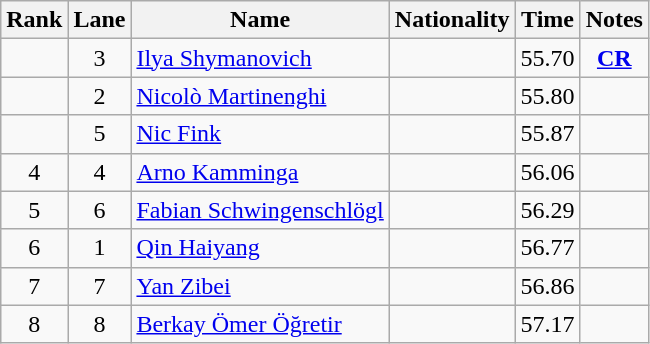<table class="wikitable sortable" style="text-align:center">
<tr>
<th>Rank</th>
<th>Lane</th>
<th>Name</th>
<th>Nationality</th>
<th>Time</th>
<th>Notes</th>
</tr>
<tr>
<td></td>
<td>3</td>
<td align=left><a href='#'>Ilya Shymanovich</a></td>
<td align=left></td>
<td>55.70</td>
<td><strong><a href='#'>CR</a></strong></td>
</tr>
<tr>
<td></td>
<td>2</td>
<td align=left><a href='#'>Nicolò Martinenghi</a></td>
<td align=left></td>
<td>55.80</td>
<td></td>
</tr>
<tr>
<td></td>
<td>5</td>
<td align=left><a href='#'>Nic Fink</a></td>
<td align=left></td>
<td>55.87</td>
<td></td>
</tr>
<tr>
<td>4</td>
<td>4</td>
<td align=left><a href='#'>Arno Kamminga</a></td>
<td align=left></td>
<td>56.06</td>
<td></td>
</tr>
<tr>
<td>5</td>
<td>6</td>
<td align=left><a href='#'>Fabian Schwingenschlögl</a></td>
<td align=left></td>
<td>56.29</td>
<td></td>
</tr>
<tr>
<td>6</td>
<td>1</td>
<td align=left><a href='#'>Qin Haiyang</a></td>
<td align=left></td>
<td>56.77</td>
<td></td>
</tr>
<tr>
<td>7</td>
<td>7</td>
<td align=left><a href='#'>Yan Zibei</a></td>
<td align=left></td>
<td>56.86</td>
<td></td>
</tr>
<tr>
<td>8</td>
<td>8</td>
<td align=left><a href='#'>Berkay Ömer Öğretir</a></td>
<td align=left></td>
<td>57.17</td>
<td></td>
</tr>
</table>
